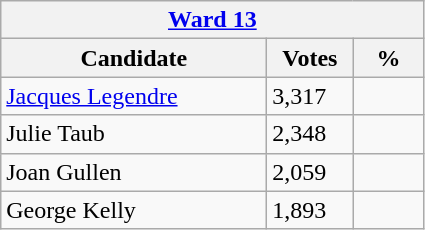<table class="wikitable">
<tr>
<th colspan="3"><a href='#'>Ward 13</a></th>
</tr>
<tr>
<th style="width: 170px">Candidate</th>
<th style="width: 50px">Votes</th>
<th style="width: 40px">%</th>
</tr>
<tr>
<td><a href='#'>Jacques Legendre</a></td>
<td>3,317</td>
<td></td>
</tr>
<tr>
<td>Julie Taub</td>
<td>2,348</td>
<td></td>
</tr>
<tr>
<td>Joan Gullen</td>
<td>2,059</td>
<td></td>
</tr>
<tr>
<td>George Kelly</td>
<td>1,893</td>
<td></td>
</tr>
</table>
